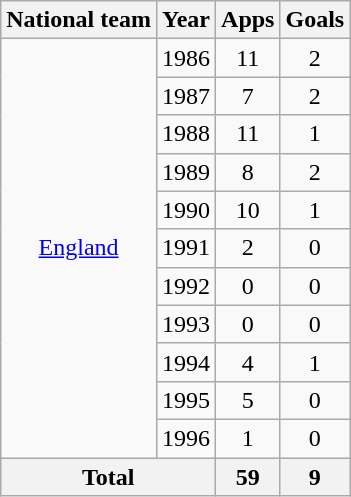<table class="wikitable" style="text-align: center;">
<tr>
<th>National team</th>
<th>Year</th>
<th>Apps</th>
<th>Goals</th>
</tr>
<tr>
<td rowspan="11"><a href='#'>England</a></td>
<td>1986</td>
<td>11</td>
<td>2</td>
</tr>
<tr>
<td>1987</td>
<td>7</td>
<td>2</td>
</tr>
<tr>
<td>1988</td>
<td>11</td>
<td>1</td>
</tr>
<tr>
<td>1989</td>
<td>8</td>
<td>2</td>
</tr>
<tr>
<td>1990</td>
<td>10</td>
<td>1</td>
</tr>
<tr>
<td>1991</td>
<td>2</td>
<td>0</td>
</tr>
<tr>
<td>1992</td>
<td>0</td>
<td>0</td>
</tr>
<tr>
<td>1993</td>
<td>0</td>
<td>0</td>
</tr>
<tr>
<td>1994</td>
<td>4</td>
<td>1</td>
</tr>
<tr>
<td>1995</td>
<td>5</td>
<td>0</td>
</tr>
<tr>
<td>1996</td>
<td>1</td>
<td>0</td>
</tr>
<tr>
<th colspan="2">Total</th>
<th>59</th>
<th>9</th>
</tr>
</table>
